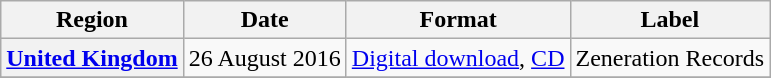<table class="wikitable sortable plainrowheaders">
<tr>
<th>Region</th>
<th>Date</th>
<th>Format</th>
<th>Label</th>
</tr>
<tr>
<th scope="row"><a href='#'>United Kingdom</a></th>
<td>26 August 2016</td>
<td><a href='#'>Digital download</a>, <a href='#'>CD</a></td>
<td>Zeneration Records</td>
</tr>
<tr>
</tr>
</table>
